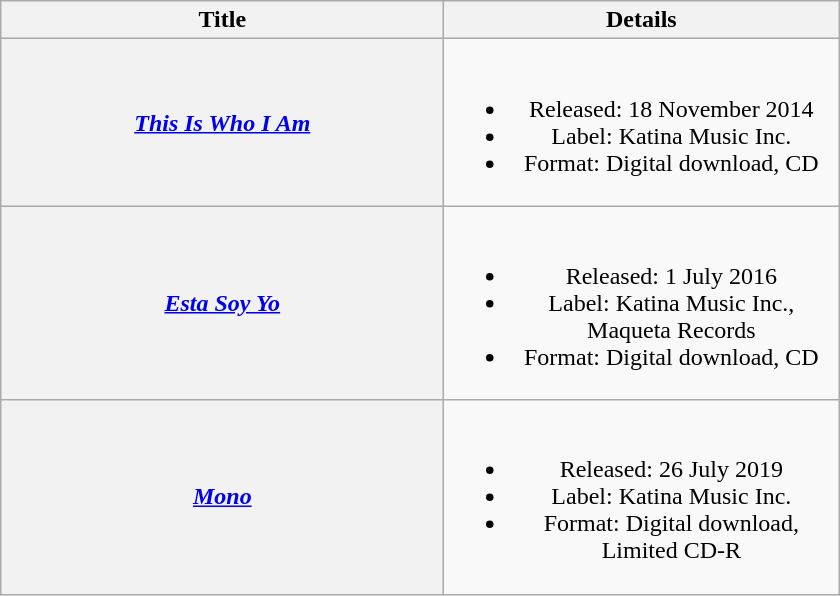<table class="wikitable plainrowheaders" style="text-align:center;">
<tr>
<th scope="col" style="width:18em;">Title</th>
<th scope="col" style="width:16em;">Details</th>
</tr>
<tr>
<th scope="row"><em><a href='#'>This Is Who I Am</a></em></th>
<td><br><ul><li>Released: 18 November 2014</li><li>Label: Katina Music Inc.</li><li>Format: Digital download, CD</li></ul></td>
</tr>
<tr>
<th scope="row"><em><a href='#'>Esta Soy Yo</a></em></th>
<td><br><ul><li>Released: 1 July 2016</li><li>Label: Katina Music Inc., Maqueta Records</li><li>Format: Digital download, CD</li></ul></td>
</tr>
<tr>
<th scope="row"><em><a href='#'>Mono</a></em></th>
<td><br><ul><li>Released: 26 July 2019</li><li>Label: Katina Music Inc.</li><li>Format: Digital download, Limited CD-R</li></ul></td>
</tr>
</table>
